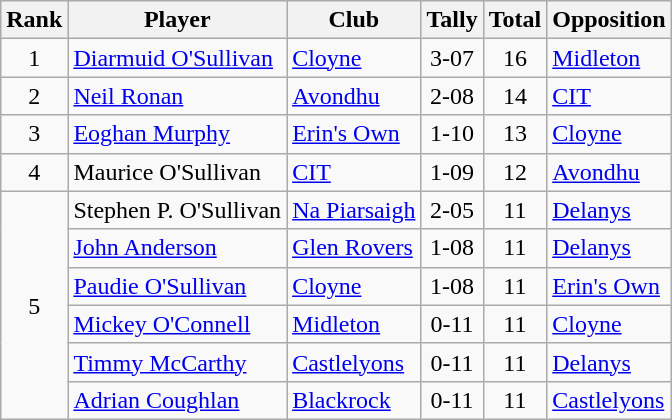<table class="wikitable">
<tr>
<th>Rank</th>
<th>Player</th>
<th>Club</th>
<th>Tally</th>
<th>Total</th>
<th>Opposition</th>
</tr>
<tr>
<td rowspan="1" style="text-align:center;">1</td>
<td><a href='#'>Diarmuid O'Sullivan</a></td>
<td><a href='#'>Cloyne</a></td>
<td align=center>3-07</td>
<td align=center>16</td>
<td><a href='#'>Midleton</a></td>
</tr>
<tr>
<td rowspan="1" style="text-align:center;">2</td>
<td><a href='#'>Neil Ronan</a></td>
<td><a href='#'>Avondhu</a></td>
<td align=center>2-08</td>
<td align=center>14</td>
<td><a href='#'>CIT</a></td>
</tr>
<tr>
<td rowspan="1" style="text-align:center;">3</td>
<td><a href='#'>Eoghan Murphy</a></td>
<td><a href='#'>Erin's Own</a></td>
<td align=center>1-10</td>
<td align=center>13</td>
<td><a href='#'>Cloyne</a></td>
</tr>
<tr>
<td rowspan="1" style="text-align:center;">4</td>
<td>Maurice O'Sullivan</td>
<td><a href='#'>CIT</a></td>
<td align=center>1-09</td>
<td align=center>12</td>
<td><a href='#'>Avondhu</a></td>
</tr>
<tr>
<td rowspan="6" style="text-align:center;">5</td>
<td>Stephen P. O'Sullivan</td>
<td><a href='#'>Na Piarsaigh</a></td>
<td align=center>2-05</td>
<td align=center>11</td>
<td><a href='#'>Delanys</a></td>
</tr>
<tr>
<td><a href='#'>John Anderson</a></td>
<td><a href='#'>Glen Rovers</a></td>
<td align=center>1-08</td>
<td align=center>11</td>
<td><a href='#'>Delanys</a></td>
</tr>
<tr>
<td><a href='#'>Paudie O'Sullivan</a></td>
<td><a href='#'>Cloyne</a></td>
<td align=center>1-08</td>
<td align=center>11</td>
<td><a href='#'>Erin's Own</a></td>
</tr>
<tr>
<td><a href='#'>Mickey O'Connell</a></td>
<td><a href='#'>Midleton</a></td>
<td align=center>0-11</td>
<td align=center>11</td>
<td><a href='#'>Cloyne</a></td>
</tr>
<tr>
<td><a href='#'>Timmy McCarthy</a></td>
<td><a href='#'>Castlelyons</a></td>
<td align=center>0-11</td>
<td align=center>11</td>
<td><a href='#'>Delanys</a></td>
</tr>
<tr>
<td><a href='#'>Adrian Coughlan</a></td>
<td><a href='#'>Blackrock</a></td>
<td align=center>0-11</td>
<td align=center>11</td>
<td><a href='#'>Castlelyons</a></td>
</tr>
</table>
